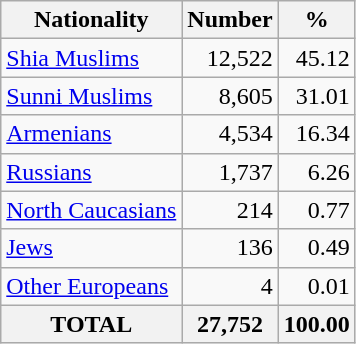<table class="wikitable sortable">
<tr>
<th>Nationality</th>
<th>Number</th>
<th>%</th>
</tr>
<tr>
<td><a href='#'>Shia Muslims</a></td>
<td align="right">12,522</td>
<td align="right">45.12</td>
</tr>
<tr>
<td><a href='#'>Sunni Muslims</a></td>
<td align="right">8,605</td>
<td align="right">31.01</td>
</tr>
<tr>
<td><a href='#'>Armenians</a></td>
<td align="right">4,534</td>
<td align="right">16.34</td>
</tr>
<tr>
<td><a href='#'>Russians</a></td>
<td align="right">1,737</td>
<td align="right">6.26</td>
</tr>
<tr>
<td><a href='#'>North Caucasians</a></td>
<td align="right">214</td>
<td align="right">0.77</td>
</tr>
<tr>
<td><a href='#'>Jews</a></td>
<td align="right">136</td>
<td align="right">0.49</td>
</tr>
<tr>
<td><a href='#'>Other Europeans</a></td>
<td align="right">4</td>
<td align="right">0.01</td>
</tr>
<tr>
<th>TOTAL</th>
<th>27,752</th>
<th>100.00</th>
</tr>
</table>
